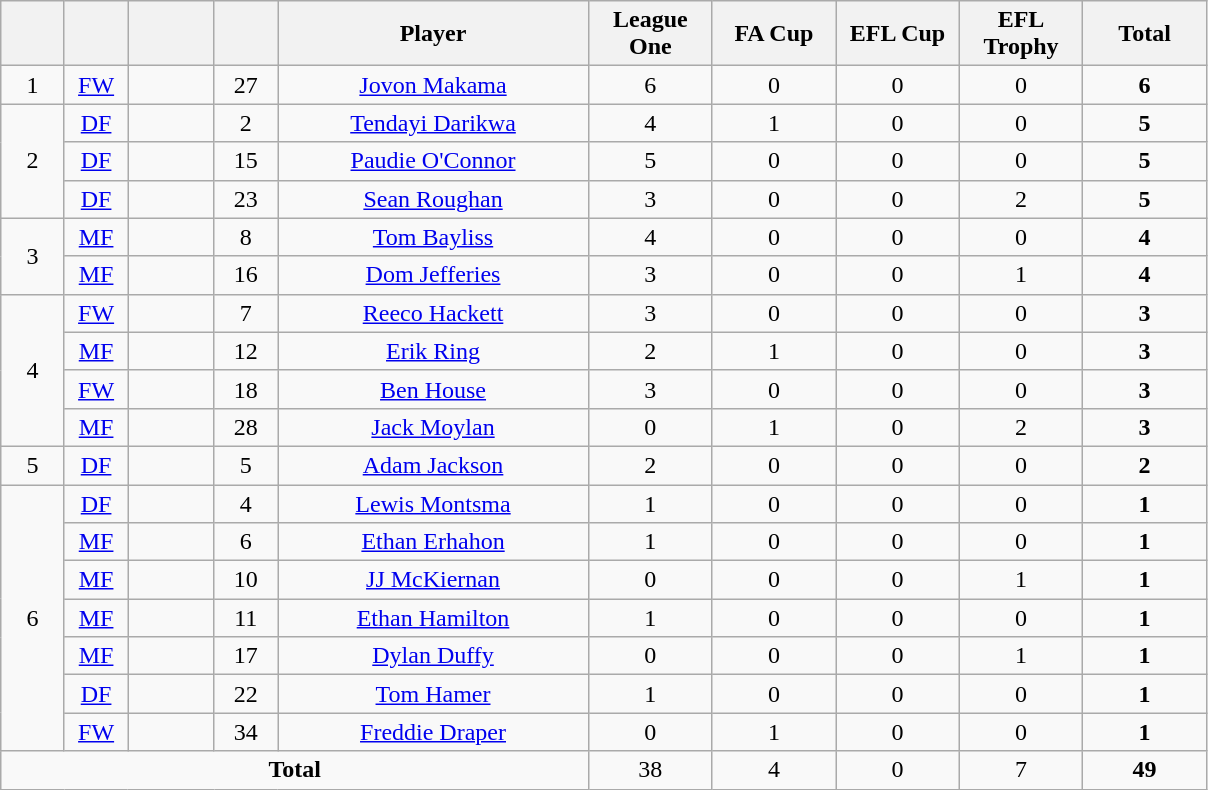<table class="wikitable" style="text-align:center">
<tr>
<th style="width:35px"></th>
<th style="width:35px"></th>
<th style="width:50px"></th>
<th style="width:35px"></th>
<th style="width:200px">Player</th>
<th style="width:75px">League One</th>
<th style="width:75px">FA Cup</th>
<th style="width:75px">EFL Cup</th>
<th style="width:75px">EFL Trophy</th>
<th style="width:75px">Total</th>
</tr>
<tr>
<td rowspan=1>1</td>
<td><a href='#'>FW</a></td>
<td></td>
<td>27</td>
<td><a href='#'>Jovon Makama</a></td>
<td>6</td>
<td>0</td>
<td>0</td>
<td>0</td>
<td><strong>6</strong></td>
</tr>
<tr>
<td rowspan=3>2</td>
<td><a href='#'>DF</a></td>
<td></td>
<td>2</td>
<td><a href='#'>Tendayi Darikwa</a></td>
<td>4</td>
<td>1</td>
<td>0</td>
<td>0</td>
<td><strong>5</strong></td>
</tr>
<tr>
<td><a href='#'>DF</a></td>
<td></td>
<td>15</td>
<td><a href='#'>Paudie O'Connor</a></td>
<td>5</td>
<td>0</td>
<td>0</td>
<td>0</td>
<td><strong>5</strong></td>
</tr>
<tr>
<td><a href='#'>DF</a></td>
<td></td>
<td>23</td>
<td><a href='#'>Sean Roughan</a></td>
<td>3</td>
<td>0</td>
<td>0</td>
<td>2</td>
<td><strong>5</strong></td>
</tr>
<tr>
<td rowspan=2>3</td>
<td><a href='#'>MF</a></td>
<td></td>
<td>8</td>
<td><a href='#'>Tom Bayliss</a></td>
<td>4</td>
<td>0</td>
<td>0</td>
<td>0</td>
<td><strong>4</strong></td>
</tr>
<tr>
<td><a href='#'>MF</a></td>
<td></td>
<td>16</td>
<td><a href='#'>Dom Jefferies</a></td>
<td>3</td>
<td>0</td>
<td>0</td>
<td>1</td>
<td><strong>4</strong></td>
</tr>
<tr>
<td rowspan=4>4</td>
<td><a href='#'>FW</a></td>
<td></td>
<td>7</td>
<td><a href='#'>Reeco Hackett</a></td>
<td>3</td>
<td>0</td>
<td>0</td>
<td>0</td>
<td><strong>3</strong></td>
</tr>
<tr>
<td><a href='#'>MF</a></td>
<td></td>
<td>12</td>
<td><a href='#'>Erik Ring</a></td>
<td>2</td>
<td>1</td>
<td>0</td>
<td>0</td>
<td><strong>3</strong></td>
</tr>
<tr>
<td><a href='#'>FW</a></td>
<td></td>
<td>18</td>
<td><a href='#'>Ben House</a></td>
<td>3</td>
<td>0</td>
<td>0</td>
<td>0</td>
<td><strong>3</strong></td>
</tr>
<tr>
<td><a href='#'>MF</a></td>
<td></td>
<td>28</td>
<td><a href='#'>Jack Moylan</a></td>
<td>0</td>
<td>1</td>
<td>0</td>
<td>2</td>
<td><strong>3</strong></td>
</tr>
<tr>
<td rowspan=1>5</td>
<td><a href='#'>DF</a></td>
<td></td>
<td>5</td>
<td><a href='#'>Adam Jackson</a></td>
<td>2</td>
<td>0</td>
<td>0</td>
<td>0</td>
<td><strong>2</strong></td>
</tr>
<tr>
<td rowspan=7>6</td>
<td><a href='#'>DF</a></td>
<td></td>
<td>4</td>
<td><a href='#'>Lewis Montsma</a></td>
<td>1</td>
<td>0</td>
<td>0</td>
<td>0</td>
<td><strong>1</strong></td>
</tr>
<tr>
<td><a href='#'>MF</a></td>
<td></td>
<td>6</td>
<td><a href='#'>Ethan Erhahon</a></td>
<td>1</td>
<td>0</td>
<td>0</td>
<td>0</td>
<td><strong>1</strong></td>
</tr>
<tr>
<td><a href='#'>MF</a></td>
<td></td>
<td>10</td>
<td><a href='#'>JJ McKiernan</a></td>
<td>0</td>
<td>0</td>
<td>0</td>
<td>1</td>
<td><strong>1</strong></td>
</tr>
<tr>
<td><a href='#'>MF</a></td>
<td></td>
<td>11</td>
<td><a href='#'>Ethan Hamilton</a></td>
<td>1</td>
<td>0</td>
<td>0</td>
<td>0</td>
<td><strong>1</strong></td>
</tr>
<tr>
<td><a href='#'>MF</a></td>
<td></td>
<td>17</td>
<td><a href='#'>Dylan Duffy</a></td>
<td>0</td>
<td>0</td>
<td>0</td>
<td>1</td>
<td><strong>1</strong></td>
</tr>
<tr>
<td><a href='#'>DF</a></td>
<td></td>
<td>22</td>
<td><a href='#'>Tom Hamer</a></td>
<td>1</td>
<td>0</td>
<td>0</td>
<td>0</td>
<td><strong>1</strong></td>
</tr>
<tr>
<td><a href='#'>FW</a></td>
<td></td>
<td>34</td>
<td><a href='#'>Freddie Draper</a></td>
<td>0</td>
<td>1</td>
<td>0</td>
<td>0</td>
<td><strong>1</strong></td>
</tr>
<tr>
<td colspan="5"><strong>Total</strong></td>
<td>38</td>
<td>4</td>
<td>0</td>
<td>7</td>
<td><strong>49</strong></td>
</tr>
</table>
